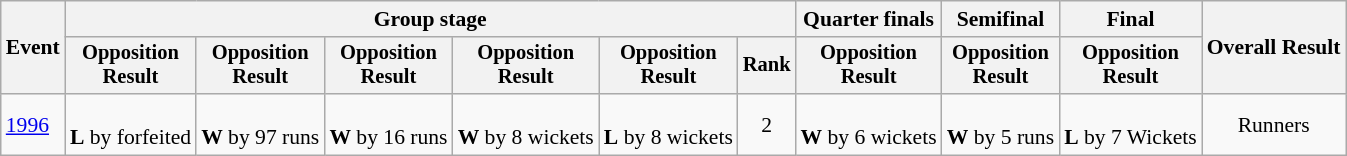<table class=wikitable style=font-size:90%;text-align:center>
<tr>
<th rowspan=2>Event</th>
<th colspan=6>Group stage</th>
<th>Quarter finals</th>
<th>Semifinal</th>
<th>Final</th>
<th rowspan=2>Overall Result</th>
</tr>
<tr style=font-size:95%>
<th>Opposition<br>Result</th>
<th>Opposition<br>Result</th>
<th>Opposition<br>Result</th>
<th>Opposition<br>Result</th>
<th>Opposition<br>Result</th>
<th>Rank</th>
<th>Opposition<br>Result</th>
<th>Opposition<br>Result</th>
<th>Opposition<br>Result</th>
</tr>
<tr>
<td align=left><a href='#'>1996</a></td>
<td><br><strong>L</strong> by forfeited</td>
<td><br><strong>W</strong> by 97 runs</td>
<td><br><strong>W</strong> by 16 runs</td>
<td><br><strong>W</strong> by 8 wickets</td>
<td><br><strong>L</strong> by 8 wickets</td>
<td>2</td>
<td><br><strong>W</strong> by 6 wickets</td>
<td><br><strong>W</strong> by 5 runs</td>
<td><br><strong>L</strong> by 7 Wickets</td>
<td>Runners</td>
</tr>
</table>
